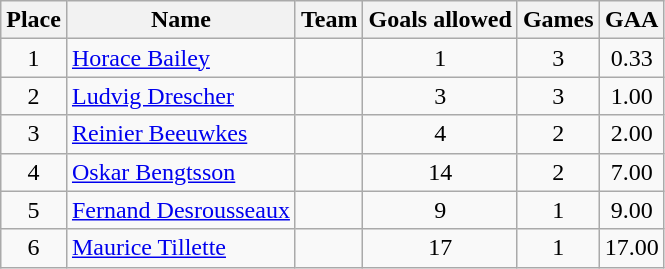<table class=wikitable>
<tr>
<th>Place</th>
<th>Name</th>
<th>Team</th>
<th>Goals allowed</th>
<th>Games</th>
<th>GAA</th>
</tr>
<tr align=center>
<td>1</td>
<td align=left><a href='#'>Horace Bailey</a></td>
<td align=left></td>
<td>1</td>
<td>3</td>
<td>0.33</td>
</tr>
<tr align=center>
<td>2</td>
<td align=left><a href='#'>Ludvig Drescher</a></td>
<td align=left></td>
<td>3</td>
<td>3</td>
<td>1.00</td>
</tr>
<tr align=center>
<td>3</td>
<td align=left><a href='#'>Reinier Beeuwkes</a></td>
<td align=left></td>
<td>4</td>
<td>2</td>
<td>2.00</td>
</tr>
<tr align=center>
<td>4</td>
<td align=left><a href='#'>Oskar Bengtsson</a></td>
<td align=left></td>
<td>14</td>
<td>2</td>
<td>7.00</td>
</tr>
<tr align=center>
<td>5</td>
<td align=left><a href='#'>Fernand Desrousseaux</a></td>
<td align=left></td>
<td>9</td>
<td>1</td>
<td>9.00</td>
</tr>
<tr align=center>
<td>6</td>
<td align=left><a href='#'>Maurice Tillette</a></td>
<td align=left></td>
<td>17</td>
<td>1</td>
<td>17.00</td>
</tr>
</table>
